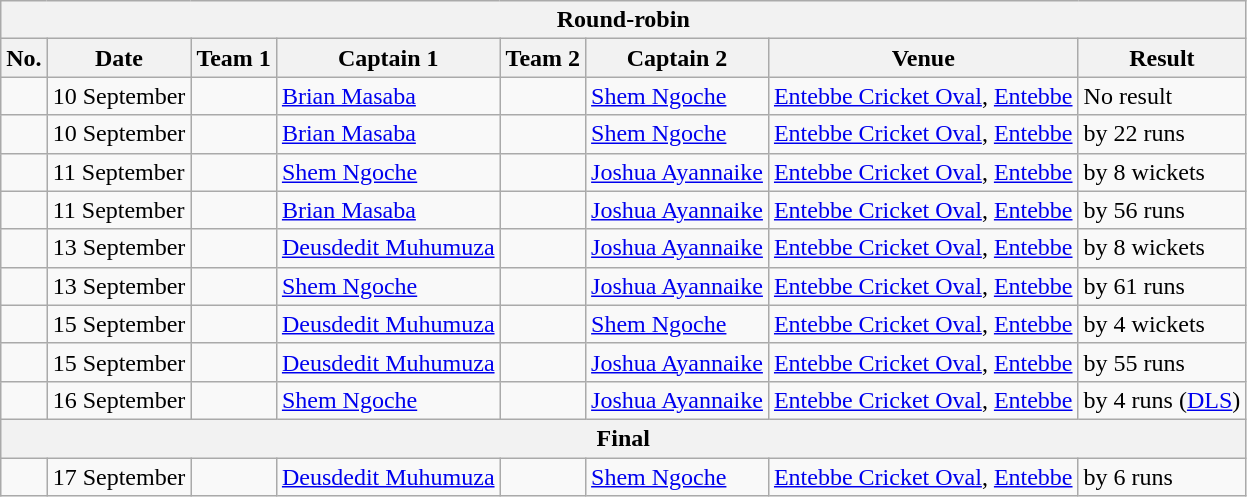<table class="wikitable">
<tr>
<th colspan="9">Round-robin</th>
</tr>
<tr>
<th>No.</th>
<th>Date</th>
<th>Team 1</th>
<th>Captain 1</th>
<th>Team 2</th>
<th>Captain 2</th>
<th>Venue</th>
<th>Result</th>
</tr>
<tr>
<td></td>
<td>10 September</td>
<td></td>
<td><a href='#'>Brian Masaba</a></td>
<td></td>
<td><a href='#'>Shem Ngoche</a></td>
<td><a href='#'>Entebbe Cricket Oval</a>, <a href='#'>Entebbe</a></td>
<td>No result</td>
</tr>
<tr>
<td></td>
<td>10 September</td>
<td></td>
<td><a href='#'>Brian Masaba</a></td>
<td></td>
<td><a href='#'>Shem Ngoche</a></td>
<td><a href='#'>Entebbe Cricket Oval</a>, <a href='#'>Entebbe</a></td>
<td> by 22 runs</td>
</tr>
<tr>
<td></td>
<td>11 September</td>
<td></td>
<td><a href='#'>Shem Ngoche</a></td>
<td></td>
<td><a href='#'>Joshua Ayannaike</a></td>
<td><a href='#'>Entebbe Cricket Oval</a>, <a href='#'>Entebbe</a></td>
<td> by 8 wickets</td>
</tr>
<tr>
<td></td>
<td>11 September</td>
<td></td>
<td><a href='#'>Brian Masaba</a></td>
<td></td>
<td><a href='#'>Joshua Ayannaike</a></td>
<td><a href='#'>Entebbe Cricket Oval</a>, <a href='#'>Entebbe</a></td>
<td> by 56 runs</td>
</tr>
<tr>
<td></td>
<td>13 September</td>
<td></td>
<td><a href='#'>Deusdedit Muhumuza</a></td>
<td></td>
<td><a href='#'>Joshua Ayannaike</a></td>
<td><a href='#'>Entebbe Cricket Oval</a>, <a href='#'>Entebbe</a></td>
<td> by 8 wickets</td>
</tr>
<tr>
<td></td>
<td>13 September</td>
<td></td>
<td><a href='#'>Shem Ngoche</a></td>
<td></td>
<td><a href='#'>Joshua Ayannaike</a></td>
<td><a href='#'>Entebbe Cricket Oval</a>, <a href='#'>Entebbe</a></td>
<td> by 61 runs</td>
</tr>
<tr>
<td></td>
<td>15 September</td>
<td></td>
<td><a href='#'>Deusdedit Muhumuza</a></td>
<td></td>
<td><a href='#'>Shem Ngoche</a></td>
<td><a href='#'>Entebbe Cricket Oval</a>, <a href='#'>Entebbe</a></td>
<td> by 4 wickets</td>
</tr>
<tr>
<td></td>
<td>15 September</td>
<td></td>
<td><a href='#'>Deusdedit Muhumuza</a></td>
<td></td>
<td><a href='#'>Joshua Ayannaike</a></td>
<td><a href='#'>Entebbe Cricket Oval</a>, <a href='#'>Entebbe</a></td>
<td> by 55 runs</td>
</tr>
<tr>
<td></td>
<td>16 September</td>
<td></td>
<td><a href='#'>Shem Ngoche</a></td>
<td></td>
<td><a href='#'>Joshua Ayannaike</a></td>
<td><a href='#'>Entebbe Cricket Oval</a>, <a href='#'>Entebbe</a></td>
<td> by 4 runs (<a href='#'>DLS</a>)</td>
</tr>
<tr>
<th colspan="9">Final</th>
</tr>
<tr>
<td></td>
<td>17 September</td>
<td></td>
<td><a href='#'>Deusdedit Muhumuza</a></td>
<td></td>
<td><a href='#'>Shem Ngoche</a></td>
<td><a href='#'>Entebbe Cricket Oval</a>, <a href='#'>Entebbe</a></td>
<td> by 6 runs</td>
</tr>
</table>
